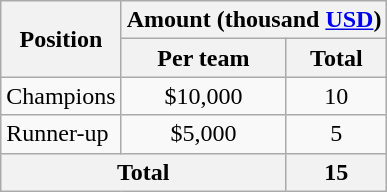<table class="wikitable" style="text-align:center">
<tr>
<th rowspan="2">Position</th>
<th colspan="2">Amount (thousand <a href='#'>USD</a>)</th>
</tr>
<tr>
<th>Per team</th>
<th>Total</th>
</tr>
<tr>
<td align=left>Champions</td>
<td>$10,000 </td>
<td>10</td>
</tr>
<tr>
<td align=left>Runner-up</td>
<td>$5,000</td>
<td>5</td>
</tr>
<tr>
<th colspan="2">Total</th>
<th>15</th>
</tr>
</table>
